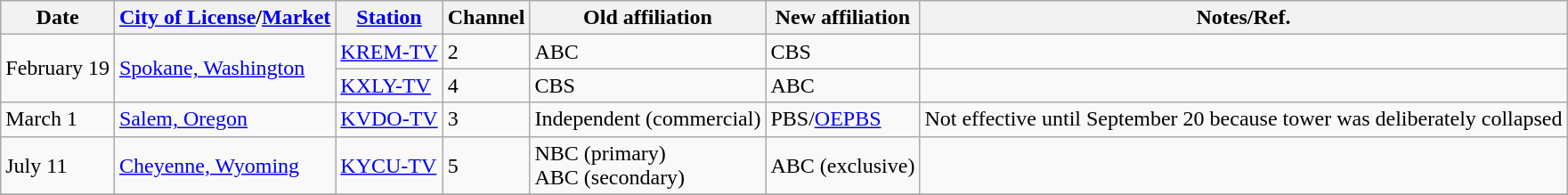<table class="wikitable sortable">
<tr>
<th>Date</th>
<th><a href='#'>City of License</a>/<a href='#'>Market</a></th>
<th><a href='#'>Station</a></th>
<th>Channel</th>
<th>Old affiliation</th>
<th>New affiliation</th>
<th>Notes/Ref.</th>
</tr>
<tr>
<td rowspan=2>February 19</td>
<td rowspan=2><a href='#'>Spokane, Washington</a></td>
<td><a href='#'>KREM-TV</a></td>
<td>2</td>
<td>ABC</td>
<td>CBS</td>
<td></td>
</tr>
<tr>
<td><a href='#'>KXLY-TV</a></td>
<td>4</td>
<td>CBS</td>
<td>ABC</td>
<td></td>
</tr>
<tr>
<td>March 1</td>
<td><a href='#'>Salem, Oregon</a></td>
<td><a href='#'>KVDO-TV</a></td>
<td>3</td>
<td>Independent (commercial)</td>
<td>PBS/<a href='#'>OEPBS</a></td>
<td>Not effective until September 20 because tower was deliberately collapsed</td>
</tr>
<tr>
<td>July 11</td>
<td><a href='#'>Cheyenne, Wyoming</a></td>
<td><a href='#'>KYCU-TV</a></td>
<td>5</td>
<td>NBC (primary) <br> ABC (secondary)</td>
<td>ABC (exclusive)</td>
<td></td>
</tr>
<tr>
</tr>
</table>
